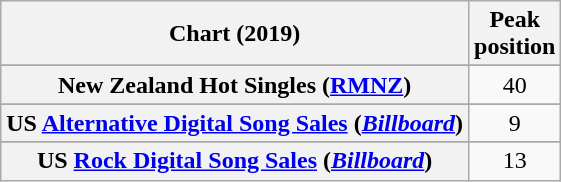<table class="wikitable sortable plainrowheaders" style="text-align:center">
<tr>
<th scope="col">Chart (2019)</th>
<th scope="col">Peak<br>position</th>
</tr>
<tr>
</tr>
<tr>
<th scope="row">New Zealand Hot Singles (<a href='#'>RMNZ</a>)</th>
<td>40</td>
</tr>
<tr>
</tr>
<tr>
<th scope="row">US <a href='#'>Alternative Digital Song Sales</a> (<a href='#'><em>Billboard</em></a>)</th>
<td>9</td>
</tr>
<tr>
</tr>
<tr>
</tr>
<tr>
<th scope="row">US <a href='#'>Rock Digital Song Sales</a> (<a href='#'><em>Billboard</em></a>)</th>
<td>13</td>
</tr>
</table>
